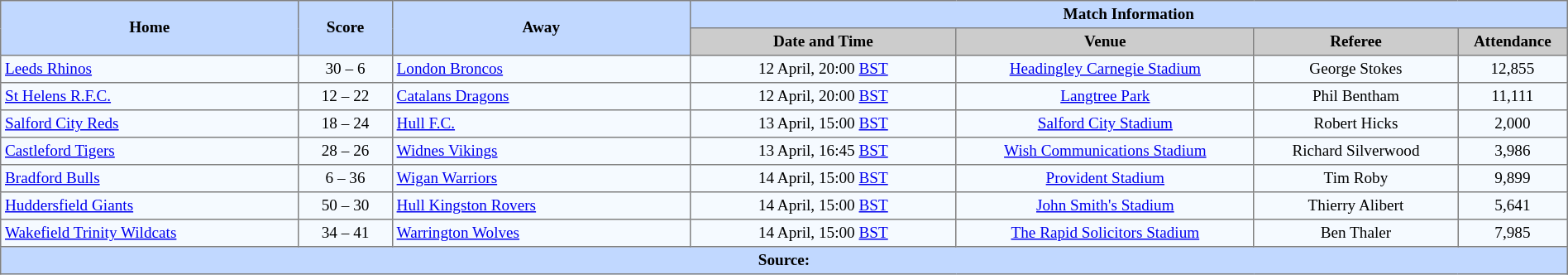<table border=1 style="border-collapse:collapse; font-size:80%; text-align:center;" cellpadding=3 cellspacing=0 width=100%>
<tr bgcolor=#C1D8FF>
<th rowspan=2 width=19%>Home</th>
<th rowspan=2 width=6%>Score</th>
<th rowspan=2 width=19%>Away</th>
<th colspan=6>Match Information</th>
</tr>
<tr bgcolor=#CCCCCC>
<th width=17%>Date and Time</th>
<th width=19%>Venue</th>
<th width=13%>Referee</th>
<th width=7%>Attendance</th>
</tr>
<tr bgcolor=#F5FAFF>
<td align=left> <a href='#'>Leeds Rhinos</a></td>
<td>30 – 6</td>
<td align=left> <a href='#'>London Broncos</a></td>
<td>12 April, 20:00 <a href='#'>BST</a></td>
<td><a href='#'>Headingley Carnegie Stadium</a></td>
<td>George Stokes</td>
<td>12,855</td>
</tr>
<tr bgcolor=#F5FAFF>
<td align=left> <a href='#'>St Helens R.F.C.</a></td>
<td>12 – 22</td>
<td align=left> <a href='#'>Catalans Dragons</a></td>
<td>12 April, 20:00 <a href='#'>BST</a></td>
<td><a href='#'>Langtree Park</a></td>
<td>Phil Bentham</td>
<td>11,111</td>
</tr>
<tr bgcolor=#F5FAFF>
<td align=left> <a href='#'>Salford City Reds</a></td>
<td>18 – 24</td>
<td align=left> <a href='#'>Hull F.C.</a></td>
<td>13 April, 15:00 <a href='#'>BST</a></td>
<td><a href='#'>Salford City Stadium</a></td>
<td>Robert Hicks</td>
<td>2,000</td>
</tr>
<tr bgcolor=#F5FAFF>
<td align=left> <a href='#'>Castleford Tigers</a></td>
<td>28 – 26</td>
<td align=left> <a href='#'>Widnes Vikings</a></td>
<td>13 April, 16:45 <a href='#'>BST</a></td>
<td><a href='#'>Wish Communications Stadium</a></td>
<td>Richard Silverwood</td>
<td>3,986</td>
</tr>
<tr bgcolor=#F5FAFF>
<td align=left> <a href='#'>Bradford Bulls</a></td>
<td>6 – 36</td>
<td align=left> <a href='#'>Wigan Warriors</a></td>
<td>14 April, 15:00 <a href='#'>BST</a></td>
<td><a href='#'>Provident Stadium</a></td>
<td>Tim Roby</td>
<td>9,899</td>
</tr>
<tr bgcolor=#F5FAFF>
<td align=left> <a href='#'>Huddersfield Giants</a></td>
<td>50 – 30</td>
<td align=left> <a href='#'>Hull Kingston Rovers</a></td>
<td>14 April, 15:00 <a href='#'>BST</a></td>
<td><a href='#'>John Smith's Stadium</a></td>
<td>Thierry Alibert</td>
<td>5,641</td>
</tr>
<tr bgcolor=#F5FAFF>
<td align=left> <a href='#'>Wakefield Trinity Wildcats</a></td>
<td>34 – 41</td>
<td align=left> <a href='#'>Warrington Wolves</a></td>
<td>14 April, 15:00 <a href='#'>BST</a></td>
<td><a href='#'>The Rapid Solicitors Stadium</a></td>
<td>Ben Thaler</td>
<td>7,985</td>
</tr>
<tr bgcolor=#C1D8FF>
<th colspan=12>Source:</th>
</tr>
</table>
